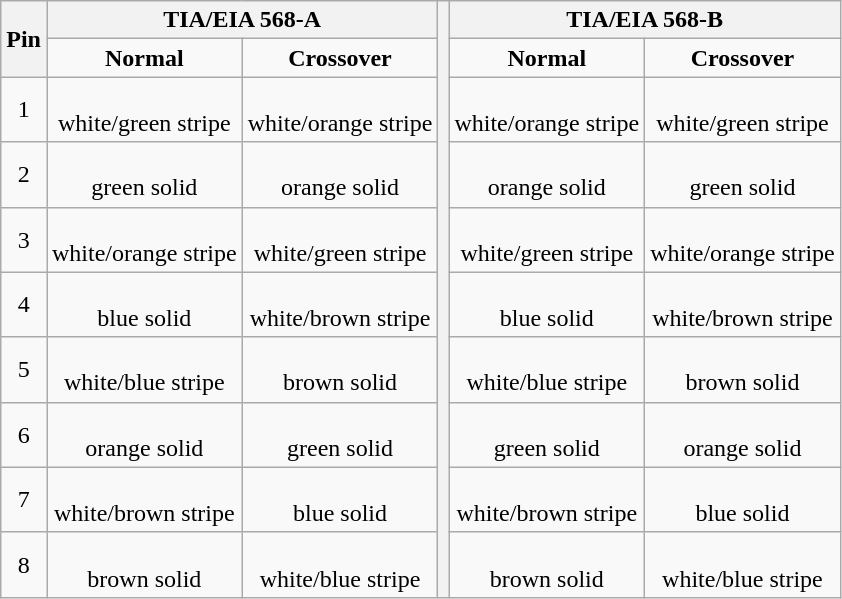<table class="wikitable">
<tr>
<th rowspan="2" style="text-align: center; font-weight:bold;">Pin</th>
<th colspan="2" style="text-align: center; font-weight:bold;">TIA/EIA 568-A</th>
<th rowspan="10" style="text-align: center; font-weight:bold;"></th>
<th colspan="2" style="text-align: center; font-weight:bold;">TIA/EIA 568-B</th>
</tr>
<tr>
<td style="text-align: center; font-weight:bold;">Normal</td>
<td style="text-align: center; font-weight:bold;">Crossover</td>
<td style="text-align: center; font-weight:bold;">Normal</td>
<td style="text-align: center; font-weight:bold;">Crossover</td>
</tr>
<tr>
<td style="text-align: center;">1</td>
<td style="text-align: center;"><br>white/green stripe</td>
<td style="text-align: center;"><br>white/orange stripe</td>
<td style="text-align: center;"><br>white/orange stripe</td>
<td style="text-align: center;"><br>white/green stripe</td>
</tr>
<tr>
<td style="text-align: center;">2</td>
<td style="text-align: center;"><br>green solid</td>
<td style="text-align: center;"><br>orange solid</td>
<td style="text-align: center;"><br>orange solid</td>
<td style="text-align: center;"><br>green solid</td>
</tr>
<tr>
<td style="text-align: center;">3</td>
<td style="text-align: center;"><br>white/orange stripe</td>
<td style="text-align: center;"><br>white/green stripe</td>
<td style="text-align: center;"><br>white/green stripe</td>
<td style="text-align: center;"><br>white/orange stripe</td>
</tr>
<tr>
<td style="text-align: center;">4</td>
<td style="text-align: center;"><br>blue solid</td>
<td style="text-align: center;"><br>white/brown stripe</td>
<td style="text-align: center;"><br>blue solid</td>
<td style="text-align: center;"><br>white/brown stripe</td>
</tr>
<tr>
<td style="text-align: center;">5</td>
<td style="text-align: center;"><br>white/blue stripe</td>
<td style="text-align: center;"><br>brown solid</td>
<td style="text-align: center;"><br>white/blue stripe</td>
<td style="text-align: center;"><br>brown solid</td>
</tr>
<tr>
<td style="text-align: center;">6</td>
<td style="text-align: center;"><br>orange solid</td>
<td style="text-align: center;"><br>green solid</td>
<td style="text-align: center;"><br>green solid</td>
<td style="text-align: center;"><br>orange solid</td>
</tr>
<tr>
<td style="text-align: center;">7</td>
<td style="text-align: center;"><br>white/brown stripe</td>
<td style="text-align: center;"><br>blue solid</td>
<td style="text-align: center;"><br>white/brown stripe</td>
<td style="text-align: center;"><br>blue solid</td>
</tr>
<tr>
<td style="text-align: center;">8</td>
<td style="text-align: center;"><br>brown solid</td>
<td style="text-align: center;"><br>white/blue stripe</td>
<td style="text-align: center;"><br>brown solid</td>
<td style="text-align: center;"><br>white/blue stripe</td>
</tr>
</table>
